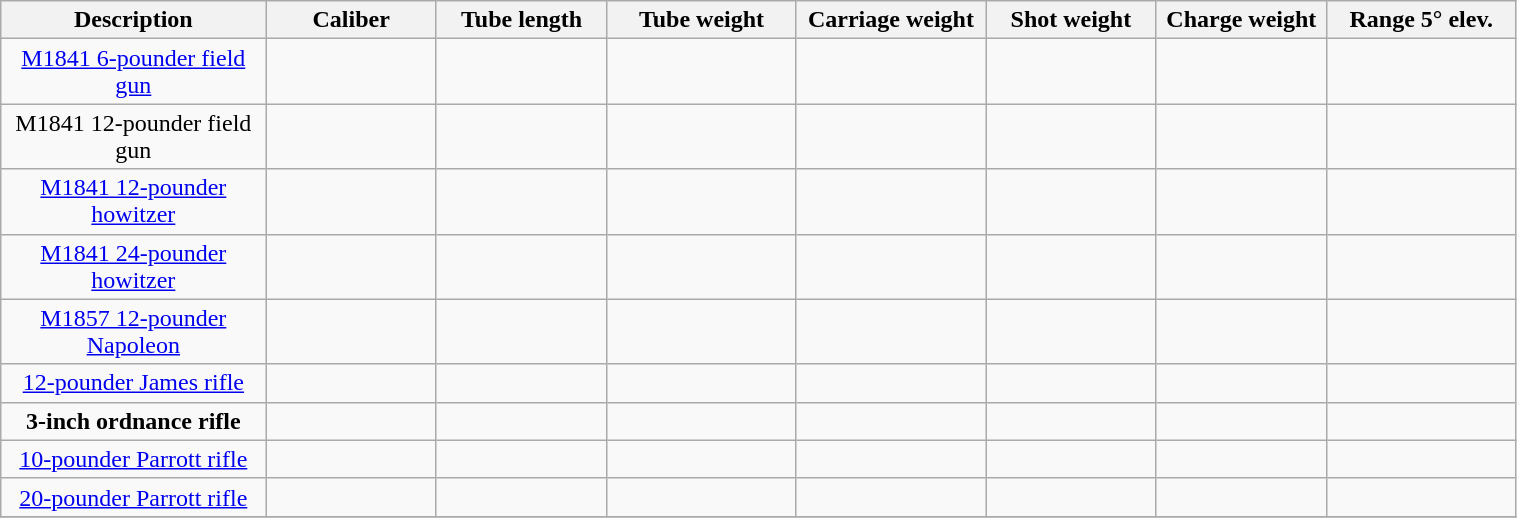<table class="wikitable" style="text-align:center; width:80%;">
<tr>
<th width=14%>Description</th>
<th width=9%>Caliber</th>
<th width=9%>Tube length</th>
<th width=10%>Tube weight</th>
<th width=10%>Carriage weight</th>
<th width=9%>Shot weight</th>
<th width=9%>Charge weight</th>
<th width=10%>Range 5° elev.</th>
</tr>
<tr>
<td rowspan=1><a href='#'>M1841 6-pounder field gun</a></td>
<td></td>
<td></td>
<td></td>
<td></td>
<td></td>
<td></td>
<td></td>
</tr>
<tr>
<td rowspan=1>M1841 12-pounder field gun</td>
<td></td>
<td></td>
<td></td>
<td></td>
<td></td>
<td></td>
<td></td>
</tr>
<tr>
<td rowspan=1><a href='#'>M1841 12-pounder howitzer</a></td>
<td></td>
<td></td>
<td></td>
<td></td>
<td></td>
<td></td>
<td></td>
</tr>
<tr>
<td rowspan=1><a href='#'>M1841 24-pounder howitzer</a></td>
<td></td>
<td></td>
<td></td>
<td></td>
<td></td>
<td></td>
<td></td>
</tr>
<tr>
<td rowspan=1><a href='#'>M1857 12-pounder Napoleon</a></td>
<td></td>
<td></td>
<td></td>
<td></td>
<td></td>
<td></td>
<td></td>
</tr>
<tr>
<td rowspan=1><a href='#'>12-pounder James rifle</a></td>
<td></td>
<td></td>
<td></td>
<td></td>
<td></td>
<td></td>
<td></td>
</tr>
<tr>
<td rowspan=1><strong>3-inch ordnance rifle</strong></td>
<td></td>
<td></td>
<td></td>
<td></td>
<td></td>
<td></td>
<td></td>
</tr>
<tr>
<td rowspan=1><a href='#'>10-pounder Parrott rifle</a></td>
<td></td>
<td></td>
<td></td>
<td></td>
<td></td>
<td></td>
<td></td>
</tr>
<tr>
<td rowspan=1><a href='#'>20-pounder Parrott rifle</a></td>
<td></td>
<td></td>
<td></td>
<td></td>
<td></td>
<td></td>
<td></td>
</tr>
<tr>
</tr>
</table>
